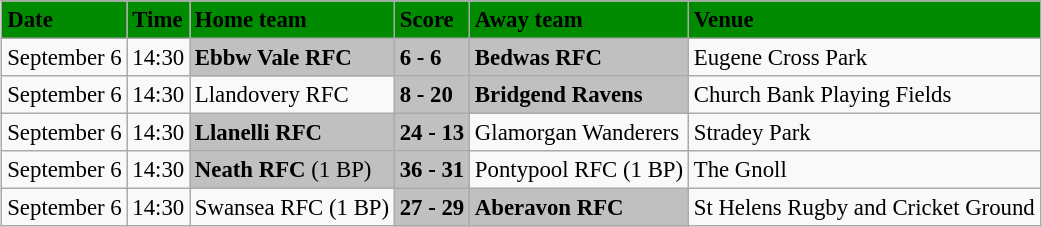<table class="wikitable" style="margin:0.5em auto; font-size:95%">
<tr bgcolor="#008B00">
<td><strong>Date</strong></td>
<td><strong>Time</strong></td>
<td><strong>Home team</strong></td>
<td><strong>Score</strong></td>
<td><strong>Away team</strong></td>
<td><strong>Venue</strong></td>
</tr>
<tr>
<td>September 6</td>
<td>14:30</td>
<td bgcolor="silver"><strong>Ebbw Vale RFC</strong></td>
<td bgcolor="silver"><strong>6 - 6</strong></td>
<td bgcolor="silver"><strong>Bedwas RFC</strong></td>
<td>Eugene Cross Park</td>
</tr>
<tr>
<td>September 6</td>
<td>14:30</td>
<td>Llandovery RFC</td>
<td bgcolor="silver"><strong>8 - 20</strong></td>
<td bgcolor="silver"><strong>Bridgend Ravens</strong></td>
<td>Church Bank Playing Fields</td>
</tr>
<tr>
<td>September 6</td>
<td>14:30</td>
<td bgcolor="silver"><strong>Llanelli RFC</strong></td>
<td bgcolor="silver"><strong>24 - 13</strong></td>
<td>Glamorgan Wanderers</td>
<td>Stradey Park</td>
</tr>
<tr>
<td>September 6</td>
<td>14:30</td>
<td bgcolor="silver"><strong>Neath RFC</strong> (1 BP)</td>
<td bgcolor="silver"><strong>36 - 31</strong></td>
<td>Pontypool RFC (1 BP)</td>
<td>The Gnoll</td>
</tr>
<tr>
<td>September 6</td>
<td>14:30</td>
<td>Swansea RFC (1 BP)</td>
<td bgcolor="silver"><strong>27 - 29</strong></td>
<td bgcolor="silver"><strong>Aberavon RFC</strong></td>
<td>St Helens Rugby and Cricket Ground</td>
</tr>
</table>
